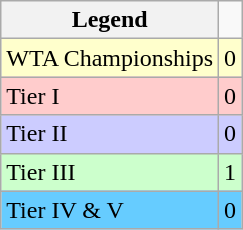<table class="wikitable">
<tr>
<th>Legend</th>
</tr>
<tr style="background:#ffc;">
<td>WTA Championships</td>
<td align="center">0</td>
</tr>
<tr bgcolor="#ffcccc">
<td>Tier I</td>
<td align="center">0</td>
</tr>
<tr bgcolor="#ccccff">
<td>Tier II</td>
<td align="center">0</td>
</tr>
<tr bgcolor="#CCFFCC">
<td>Tier III</td>
<td align="center">1</td>
</tr>
<tr bgcolor="#66CCFF">
<td>Tier IV & V</td>
<td align="center">0</td>
</tr>
</table>
